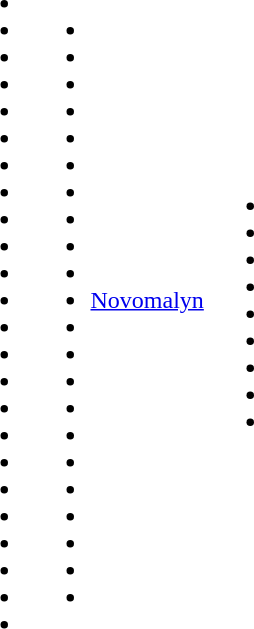<table>
<tr>
<td><br><ul><li> </li><li></li><li></li><li></li><li></li><li></li><li></li><li></li><li></li><li></li><li></li><li></li><li></li><li></li><li></li><li></li><li></li><li></li><li></li><li></li><li></li><li></li><li></li><li></li></ul></td>
<td><br><ul><li></li><li></li><li></li><li></li><li> </li><li></li><li></li><li></li><li></li><li></li><li><a href='#'>Novomalyn</a></li><li></li><li></li><li></li><li></li><li></li><li></li><li></li><li></li><li></li><li></li><li></li></ul></td>
<td><br><ul><li></li><li></li><li></li><li></li><li></li><li></li><li></li><li></li><li></li></ul></td>
</tr>
</table>
